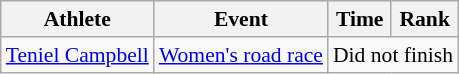<table class=wikitable style=font-size:90%;text-align:center>
<tr>
<th>Athlete</th>
<th>Event</th>
<th>Time</th>
<th>Rank</th>
</tr>
<tr>
<td align=left><a href='#'>Teniel Campbell</a></td>
<td align=left><a href='#'>Women's road race</a></td>
<td colspan=2>Did not finish</td>
</tr>
</table>
